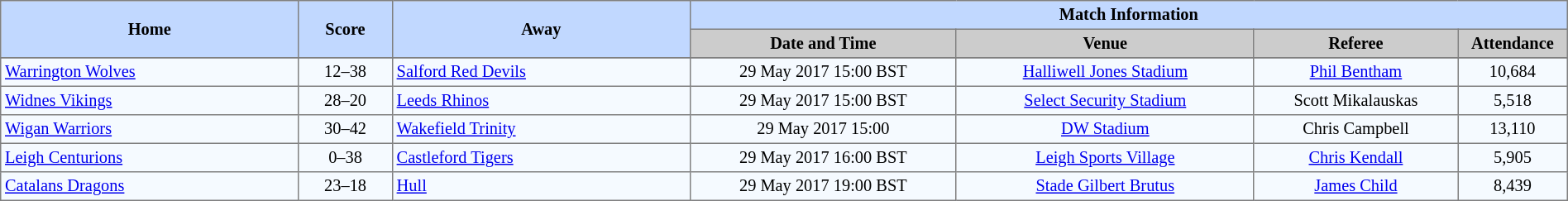<table border=1 style="border-collapse:collapse; font-size:85%; text-align:center;" cellpadding=3 cellspacing=0 width=100%>
<tr bgcolor=#C1D8FF>
<th rowspan=2 width=19%>Home</th>
<th rowspan=2 width=6%>Score</th>
<th rowspan=2 width=19%>Away</th>
<th colspan=6>Match Information</th>
</tr>
<tr bgcolor=#CCCCCC>
<th width=17%>Date and Time</th>
<th width=19%>Venue</th>
<th width=13%>Referee</th>
<th width=7%>Attendance</th>
</tr>
<tr bgcolor=#F5FAFF>
</tr>
<tr bgcolor=#F5FAFF>
<td align=left> <a href='#'>Warrington Wolves</a></td>
<td>12–38</td>
<td align=left> <a href='#'>Salford Red Devils</a></td>
<td>29 May 2017 15:00 BST</td>
<td><a href='#'>Halliwell Jones Stadium</a></td>
<td><a href='#'>Phil Bentham</a></td>
<td>10,684</td>
</tr>
<tr bgcolor=#F5FAFF>
<td align=left> <a href='#'>Widnes Vikings</a></td>
<td>28–20</td>
<td align=left> <a href='#'>Leeds Rhinos</a></td>
<td>29 May 2017 15:00 BST</td>
<td><a href='#'>Select Security Stadium</a></td>
<td>Scott Mikalauskas</td>
<td>5,518</td>
</tr>
<tr bgcolor=#F5FAFF>
<td align=left> <a href='#'>Wigan Warriors</a></td>
<td>30–42</td>
<td align=left> <a href='#'>Wakefield Trinity</a></td>
<td>29 May 2017 15:00</td>
<td><a href='#'>DW Stadium</a></td>
<td>Chris Campbell</td>
<td>13,110</td>
</tr>
<tr bgcolor=#F5FAFF>
<td align=left> <a href='#'>Leigh Centurions</a></td>
<td>0–38</td>
<td align=left> <a href='#'>Castleford Tigers</a></td>
<td>29 May 2017 16:00 BST</td>
<td><a href='#'>Leigh Sports Village</a></td>
<td><a href='#'>Chris Kendall</a></td>
<td>5,905</td>
</tr>
<tr bgcolor=#F5FAFF>
<td align=left> <a href='#'>Catalans Dragons</a></td>
<td>23–18</td>
<td align=left> <a href='#'>Hull</a></td>
<td>29 May 2017 19:00 BST</td>
<td><a href='#'>Stade Gilbert Brutus</a></td>
<td><a href='#'>James Child</a></td>
<td>8,439</td>
</tr>
</table>
